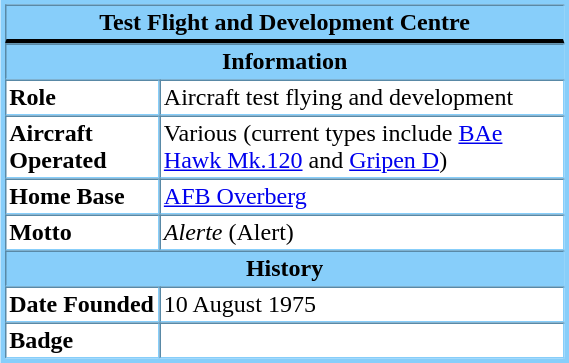<table border="1" cellpadding="2" cellspacing="0" style="margin-left:1em; border:3px solid lightskyblue;width:30%; " align="right">
<tr>
<th bgcolor="lightskyblue" colspan="3" align="center" style="border-bottom:3px solid">Test Flight and Development Centre</th>
</tr>
<tr>
<th bgcolor="lightskyblue" colspan="3">Information</th>
</tr>
<tr>
<td><strong>Role</strong></td>
<td colspan="2">Aircraft test flying and development</td>
</tr>
<tr>
<td><strong>Aircraft Operated</strong></td>
<td colspan="2">Various (current types include <a href='#'>BAe Hawk Mk.120</a> and <a href='#'>Gripen D</a>)</td>
</tr>
<tr>
<td><strong>Home Base</strong></td>
<td colspan="2"><a href='#'>AFB Overberg</a></td>
</tr>
<tr>
<td><strong>Motto</strong></td>
<td colspan="2"><em>Alerte</em> (Alert)</td>
</tr>
<tr>
<th bgcolor="lightskyblue" colspan="3">History</th>
</tr>
<tr>
<td><strong>Date Founded</strong></td>
<td colspan="2">10 August 1975</td>
</tr>
<tr>
<td><strong>Badge</strong></td>
<td colspan="2"></td>
</tr>
</table>
